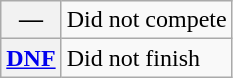<table class="wikitable">
<tr>
<th scope="row">—</th>
<td>Did not compete</td>
</tr>
<tr>
<th scope="row"><a href='#'>DNF</a></th>
<td>Did not finish</td>
</tr>
</table>
